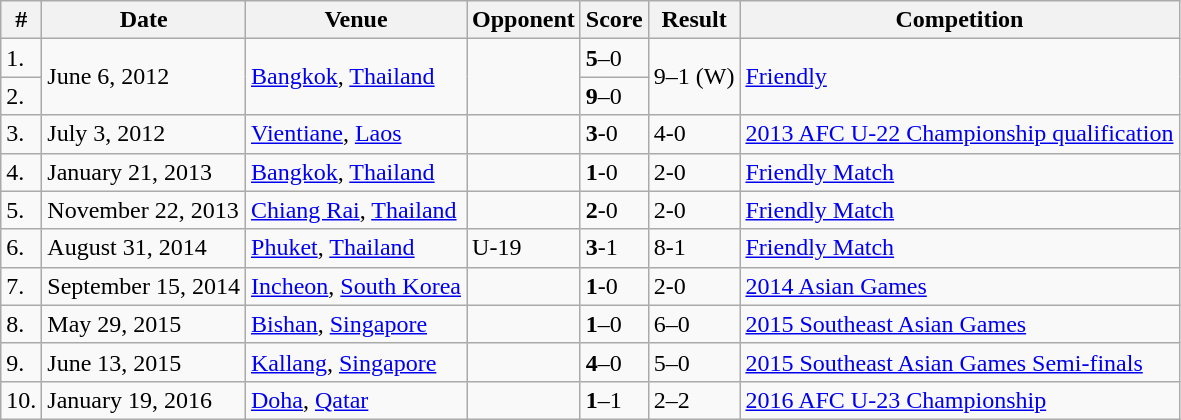<table class = wikitable collapsible>
<tr>
<th>#</th>
<th>Date</th>
<th>Venue</th>
<th>Opponent</th>
<th>Score</th>
<th>Result</th>
<th>Competition</th>
</tr>
<tr>
<td>1.</td>
<td rowspan="2">June 6, 2012</td>
<td rowspan="2"><a href='#'>Bangkok</a>, <a href='#'>Thailand</a></td>
<td rowspan="2"></td>
<td><strong>5</strong>–0</td>
<td rowspan="2">9–1 (W)</td>
<td rowspan="2"><a href='#'>Friendly</a></td>
</tr>
<tr>
<td>2.</td>
<td><strong>9</strong>–0</td>
</tr>
<tr>
<td>3.</td>
<td>July 3, 2012</td>
<td><a href='#'>Vientiane</a>, <a href='#'>Laos</a></td>
<td></td>
<td><strong>3</strong>-0</td>
<td>4-0</td>
<td><a href='#'>2013 AFC U-22 Championship qualification</a></td>
</tr>
<tr>
<td>4.</td>
<td>January 21, 2013</td>
<td><a href='#'>Bangkok</a>, <a href='#'>Thailand</a></td>
<td></td>
<td><strong>1</strong>-0</td>
<td>2-0</td>
<td><a href='#'>Friendly Match</a></td>
</tr>
<tr>
<td>5.</td>
<td>November 22, 2013</td>
<td><a href='#'>Chiang Rai</a>, <a href='#'>Thailand</a></td>
<td></td>
<td><strong>2</strong>-0</td>
<td>2-0</td>
<td><a href='#'>Friendly Match</a></td>
</tr>
<tr>
<td>6.</td>
<td>August 31, 2014</td>
<td><a href='#'>Phuket</a>, <a href='#'>Thailand</a></td>
<td> U-19</td>
<td><strong>3</strong>-1</td>
<td>8-1</td>
<td><a href='#'>Friendly Match</a></td>
</tr>
<tr>
<td>7.</td>
<td>September 15, 2014</td>
<td><a href='#'>Incheon</a>, <a href='#'>South Korea</a></td>
<td></td>
<td><strong>1</strong>-0</td>
<td>2-0</td>
<td><a href='#'>2014 Asian Games</a></td>
</tr>
<tr>
<td>8.</td>
<td>May 29, 2015</td>
<td><a href='#'>Bishan</a>, <a href='#'>Singapore</a></td>
<td></td>
<td><strong>1</strong>–0</td>
<td>6–0</td>
<td><a href='#'>2015 Southeast Asian Games</a></td>
</tr>
<tr>
<td>9.</td>
<td>June 13, 2015</td>
<td><a href='#'>Kallang</a>, <a href='#'>Singapore</a></td>
<td></td>
<td><strong>4</strong>–0</td>
<td>5–0</td>
<td><a href='#'>2015 Southeast Asian Games Semi-finals</a></td>
</tr>
<tr>
<td>10.</td>
<td>January 19, 2016</td>
<td><a href='#'>Doha</a>, <a href='#'>Qatar</a></td>
<td></td>
<td><strong>1</strong>–1</td>
<td>2–2</td>
<td><a href='#'>2016 AFC U-23 Championship</a></td>
</tr>
</table>
